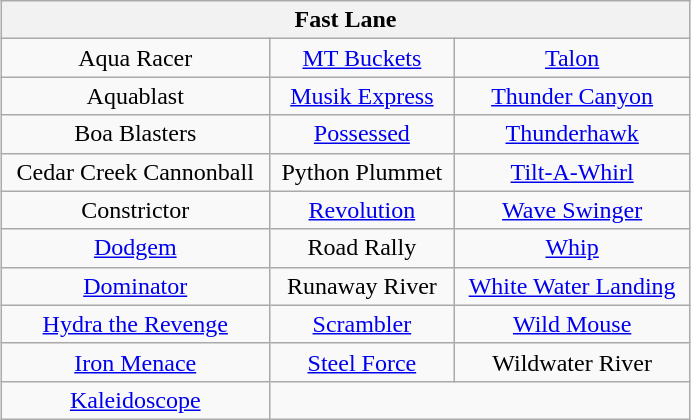<table class="wikitable" style="margin-left: 75px; width:460px; text-align: center">
<tr>
<th colspan="3">Fast Lane</th>
</tr>
<tr>
<td>Aqua Racer</td>
<td><a href='#'>MT Buckets</a></td>
<td><a href='#'>Talon</a></td>
</tr>
<tr>
<td>Aquablast</td>
<td><a href='#'>Musik Express</a></td>
<td><a href='#'>Thunder Canyon</a></td>
</tr>
<tr>
<td>Boa Blasters</td>
<td><a href='#'>Possessed</a></td>
<td><a href='#'>Thunderhawk</a></td>
</tr>
<tr>
<td>Cedar Creek Cannonball</td>
<td>Python Plummet</td>
<td><a href='#'>Tilt-A-Whirl</a></td>
</tr>
<tr>
<td>Constrictor</td>
<td><a href='#'>Revolution</a></td>
<td><a href='#'>Wave Swinger</a></td>
</tr>
<tr>
<td><a href='#'>Dodgem</a></td>
<td>Road Rally</td>
<td><a href='#'>Whip</a></td>
</tr>
<tr>
<td><a href='#'>Dominator</a></td>
<td>Runaway River</td>
<td><a href='#'>White Water Landing</a></td>
</tr>
<tr>
<td><a href='#'>Hydra the Revenge</a></td>
<td><a href='#'>Scrambler</a></td>
<td><a href='#'>Wild Mouse</a></td>
</tr>
<tr>
<td><a href='#'>Iron Menace</a></td>
<td><a href='#'>Steel Force</a></td>
<td>Wildwater River</td>
</tr>
<tr>
<td><a href='#'> Kaleidoscope</a></td>
</tr>
</table>
